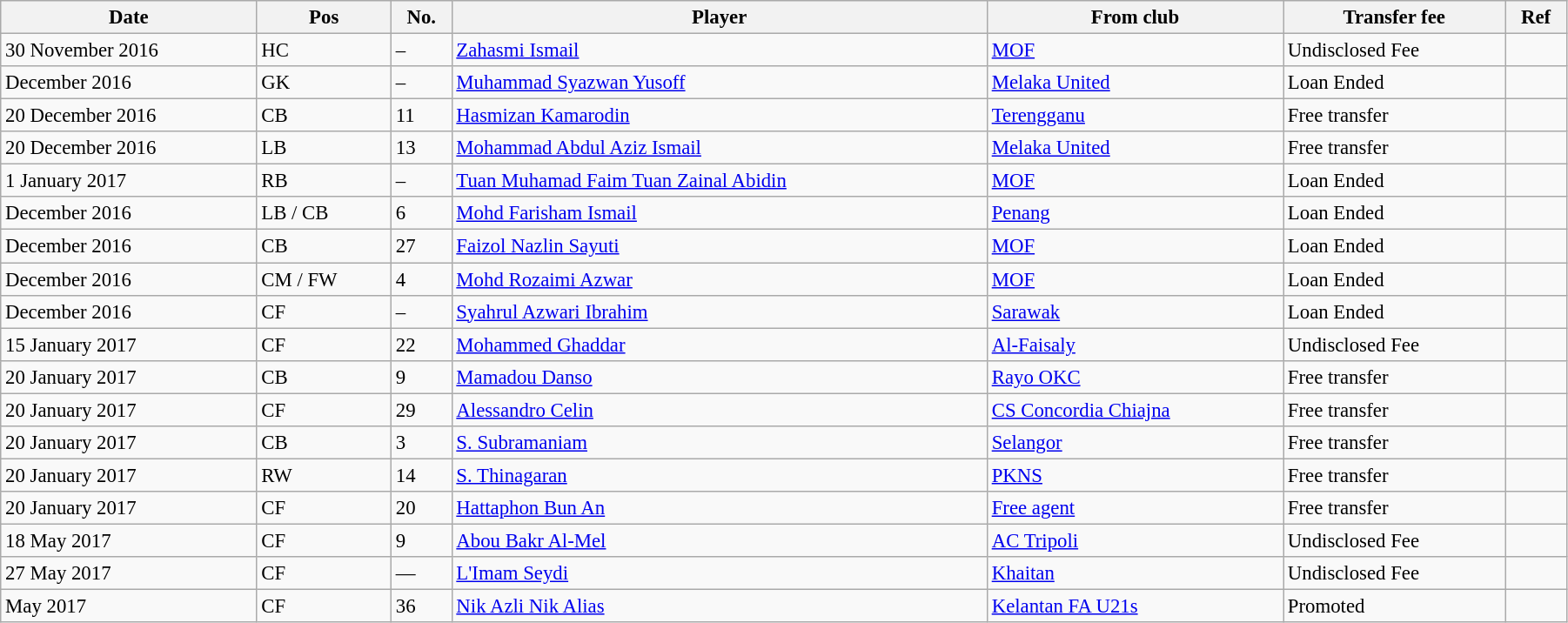<table class="wikitable sortable" style="width:95%; text-align:left; font-size:95%; text-align:left;">
<tr>
<th style="background:; color:;">Date</th>
<th style="background:; color:;">Pos</th>
<th style="background:; color:;">No.</th>
<th style="background:; color:;">Player</th>
<th style="background:; color:;">From club</th>
<th style="background:; color:;">Transfer fee</th>
<th style="background:; color:;" class="unsortable">Ref</th>
</tr>
<tr>
<td>30 November 2016</td>
<td>HC</td>
<td>–</td>
<td> <a href='#'>Zahasmi Ismail</a></td>
<td> <a href='#'>MOF</a></td>
<td>Undisclosed Fee</td>
<td></td>
</tr>
<tr>
<td>December 2016</td>
<td>GK</td>
<td>–</td>
<td> <a href='#'>Muhammad Syazwan Yusoff</a></td>
<td> <a href='#'>Melaka United</a></td>
<td>Loan Ended</td>
<td></td>
</tr>
<tr>
<td>20 December 2016</td>
<td>CB</td>
<td>11</td>
<td> <a href='#'>Hasmizan Kamarodin</a></td>
<td> <a href='#'>Terengganu</a></td>
<td>Free transfer</td>
<td></td>
</tr>
<tr>
<td>20 December 2016</td>
<td>LB</td>
<td>13</td>
<td> <a href='#'>Mohammad Abdul Aziz Ismail</a></td>
<td> <a href='#'>Melaka United</a></td>
<td>Free transfer</td>
<td></td>
</tr>
<tr>
<td>1 January 2017</td>
<td>RB</td>
<td>–</td>
<td> <a href='#'>Tuan Muhamad Faim Tuan Zainal Abidin</a></td>
<td> <a href='#'>MOF</a></td>
<td>Loan Ended</td>
<td></td>
</tr>
<tr>
<td>December 2016</td>
<td>LB / CB</td>
<td>6</td>
<td> <a href='#'>Mohd Farisham Ismail</a></td>
<td> <a href='#'>Penang</a></td>
<td>Loan Ended</td>
<td></td>
</tr>
<tr>
<td>December 2016</td>
<td>CB</td>
<td>27</td>
<td> <a href='#'>Faizol Nazlin Sayuti</a></td>
<td> <a href='#'>MOF</a></td>
<td>Loan Ended</td>
<td></td>
</tr>
<tr>
<td>December 2016</td>
<td>CM / FW</td>
<td>4</td>
<td> <a href='#'>Mohd Rozaimi Azwar</a></td>
<td> <a href='#'>MOF</a></td>
<td>Loan Ended</td>
<td></td>
</tr>
<tr>
<td>December 2016</td>
<td>CF</td>
<td>–</td>
<td> <a href='#'>Syahrul Azwari Ibrahim</a></td>
<td> <a href='#'>Sarawak</a></td>
<td>Loan Ended</td>
<td></td>
</tr>
<tr>
<td>15 January 2017</td>
<td>CF</td>
<td>22</td>
<td> <a href='#'>Mohammed Ghaddar</a></td>
<td> <a href='#'>Al-Faisaly</a></td>
<td>Undisclosed Fee</td>
<td></td>
</tr>
<tr>
<td>20 January 2017</td>
<td>CB</td>
<td>9</td>
<td> <a href='#'>Mamadou Danso</a></td>
<td> <a href='#'>Rayo OKC</a></td>
<td>Free transfer</td>
<td></td>
</tr>
<tr>
<td>20 January 2017</td>
<td>CF</td>
<td>29</td>
<td> <a href='#'>Alessandro Celin</a></td>
<td> <a href='#'>CS Concordia Chiajna</a></td>
<td>Free transfer</td>
<td></td>
</tr>
<tr>
<td>20 January 2017</td>
<td>CB</td>
<td>3</td>
<td> <a href='#'>S. Subramaniam</a></td>
<td> <a href='#'>Selangor</a></td>
<td>Free transfer</td>
<td></td>
</tr>
<tr>
<td>20 January 2017</td>
<td>RW</td>
<td>14</td>
<td> <a href='#'>S. Thinagaran</a></td>
<td> <a href='#'>PKNS</a></td>
<td>Free transfer</td>
<td></td>
</tr>
<tr>
<td>20 January 2017</td>
<td>CF</td>
<td>20</td>
<td> <a href='#'>Hattaphon Bun An</a></td>
<td><a href='#'>Free agent</a></td>
<td>Free transfer</td>
<td></td>
</tr>
<tr>
<td>18 May 2017</td>
<td>CF</td>
<td>9</td>
<td> <a href='#'>Abou Bakr Al-Mel</a></td>
<td> <a href='#'>AC Tripoli</a></td>
<td>Undisclosed Fee</td>
<td></td>
</tr>
<tr>
<td>27 May 2017</td>
<td>CF</td>
<td>—</td>
<td> <a href='#'>L'Imam Seydi</a></td>
<td> <a href='#'>Khaitan</a></td>
<td>Undisclosed Fee</td>
<td></td>
</tr>
<tr>
<td>May 2017</td>
<td>CF</td>
<td>36</td>
<td> <a href='#'>Nik Azli Nik Alias</a></td>
<td> <a href='#'>Kelantan FA U21s</a></td>
<td>Promoted</td>
<td></td>
</tr>
</table>
